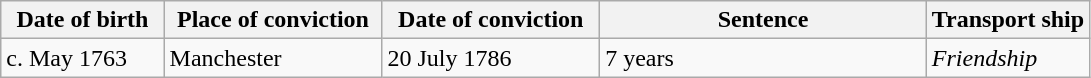<table class="wikitable sortable plainrowheaders" style="width=1024px;">
<tr>
<th style="width: 15%;">Date of birth</th>
<th style="width: 20%;">Place of conviction</th>
<th style="width: 20%;">Date of conviction</th>
<th style="width: 30%;">Sentence</th>
<th style="width: 15%;">Transport ship</th>
</tr>
<tr>
<td>c. May 1763</td>
<td>Manchester</td>
<td>20 July 1786</td>
<td>7 years</td>
<td><em>Friendship</em></td>
</tr>
</table>
